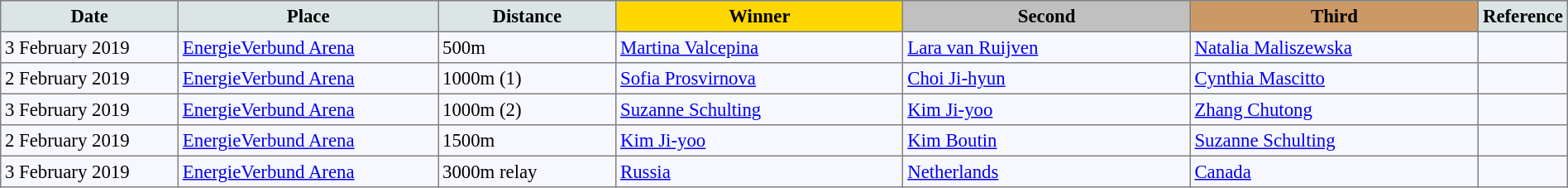<table bgcolor="#f7f8ff" cellpadding="3" cellspacing="0" border="1" style="font-size: 95%; border: gray solid 1px; border-collapse: collapse;">
<tr bgcolor="#cccccc" (1>
<td width="150" align="center" bgcolor="#dce5e5"><strong>Date</strong></td>
<td width="220" align="center" bgcolor="#dce5e5"><strong>Place</strong></td>
<td width="150" align="center" bgcolor="#dce5e5"><strong>Distance</strong></td>
<td align="center" bgcolor="gold" width="250"><strong>Winner</strong></td>
<td align="center" bgcolor="silver" width="250"><strong>Second</strong></td>
<td width="250" align="center" bgcolor="#cc9966"><strong>Third</strong></td>
<td width="30" align="center" bgcolor="#dce5e5"><strong>Reference</strong></td>
</tr>
<tr align="left">
<td>3 February 2019</td>
<td><a href='#'>EnergieVerbund Arena</a></td>
<td>500m</td>
<td> <a href='#'>Martina Valcepina</a></td>
<td> <a href='#'>Lara van Ruijven</a></td>
<td> <a href='#'>Natalia Maliszewska</a></td>
<td></td>
</tr>
<tr align="left">
<td>2 February 2019</td>
<td><a href='#'>EnergieVerbund Arena</a></td>
<td>1000m (1)</td>
<td> <a href='#'>Sofia Prosvirnova</a></td>
<td> <a href='#'>Choi Ji-hyun</a></td>
<td> <a href='#'>Cynthia Mascitto</a></td>
<td></td>
</tr>
<tr align="left">
<td>3 February 2019</td>
<td><a href='#'>EnergieVerbund Arena</a></td>
<td>1000m (2)</td>
<td> <a href='#'>Suzanne Schulting</a></td>
<td> <a href='#'>Kim Ji-yoo</a></td>
<td> <a href='#'>Zhang Chutong</a></td>
<td></td>
</tr>
<tr align="left">
<td>2 February 2019</td>
<td><a href='#'>EnergieVerbund Arena</a></td>
<td>1500m</td>
<td> <a href='#'>Kim Ji-yoo</a></td>
<td> <a href='#'>Kim Boutin</a></td>
<td> <a href='#'>Suzanne Schulting</a></td>
<td></td>
</tr>
<tr align="left">
<td>3 February 2019</td>
<td><a href='#'>EnergieVerbund Arena</a></td>
<td>3000m relay</td>
<td> <a href='#'>Russia</a></td>
<td> <a href='#'>Netherlands</a></td>
<td> <a href='#'>Canada</a></td>
<td></td>
</tr>
</table>
